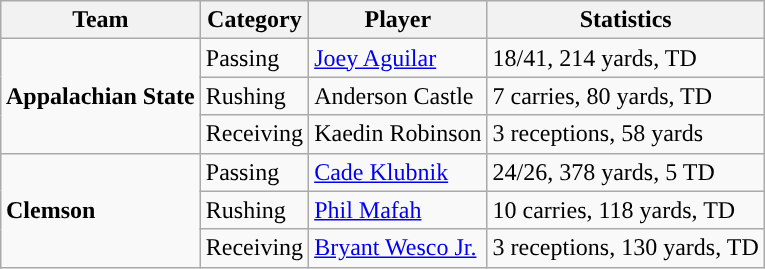<table class="wikitable" style="float: right;">
<tr>
<th>Team</th>
<th>Category</th>
<th>Player</th>
<th>Statistics</th>
</tr>
<tr>
<td rowspan=3><strong>Appalachian State</strong></td>
<td>Passing</td>
<td><a href='#'>Joey Aguilar</a></td>
<td>18/41, 214 yards, TD</td>
</tr>
<tr>
<td>Rushing</td>
<td>Anderson Castle</td>
<td>7 carries, 80 yards, TD</td>
</tr>
<tr>
<td>Receiving</td>
<td>Kaedin Robinson</td>
<td>3 receptions, 58 yards</td>
</tr>
<tr>
<td rowspan=3><strong>Clemson</strong></td>
<td>Passing</td>
<td><a href='#'>Cade Klubnik</a></td>
<td>24/26, 378 yards, 5 TD</td>
</tr>
<tr>
<td>Rushing</td>
<td><a href='#'>Phil Mafah</a></td>
<td>10 carries, 118 yards, TD</td>
</tr>
<tr>
<td>Receiving</td>
<td><a href='#'>Bryant Wesco Jr.</a></td>
<td>3 receptions, 130 yards, TD</td>
</tr>
</table>
